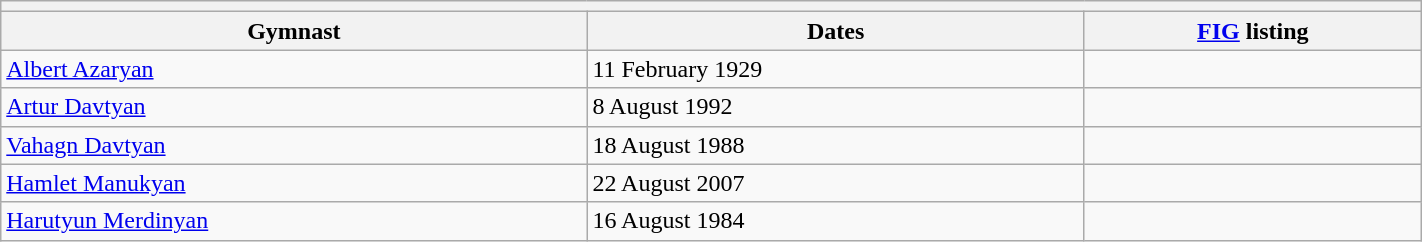<table class="wikitable mw-collapsible mw-collapsed" width="75%">
<tr>
<th colspan="3"></th>
</tr>
<tr>
<th>Gymnast</th>
<th>Dates</th>
<th><a href='#'>FIG</a> listing</th>
</tr>
<tr>
<td><a href='#'>Albert Azaryan</a></td>
<td>11 February 1929</td>
<td></td>
</tr>
<tr>
<td><a href='#'>Artur Davtyan</a></td>
<td>8 August 1992</td>
<td></td>
</tr>
<tr>
<td><a href='#'>Vahagn Davtyan</a></td>
<td>18 August 1988</td>
<td></td>
</tr>
<tr>
<td><a href='#'>Hamlet Manukyan</a></td>
<td>22 August 2007</td>
<td></td>
</tr>
<tr>
<td><a href='#'>Harutyun Merdinyan</a></td>
<td>16 August 1984</td>
<td></td>
</tr>
</table>
